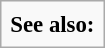<table class="infobox" style="font-size: 95%">
<tr>
<td><strong>See also:</strong><br></td>
</tr>
</table>
